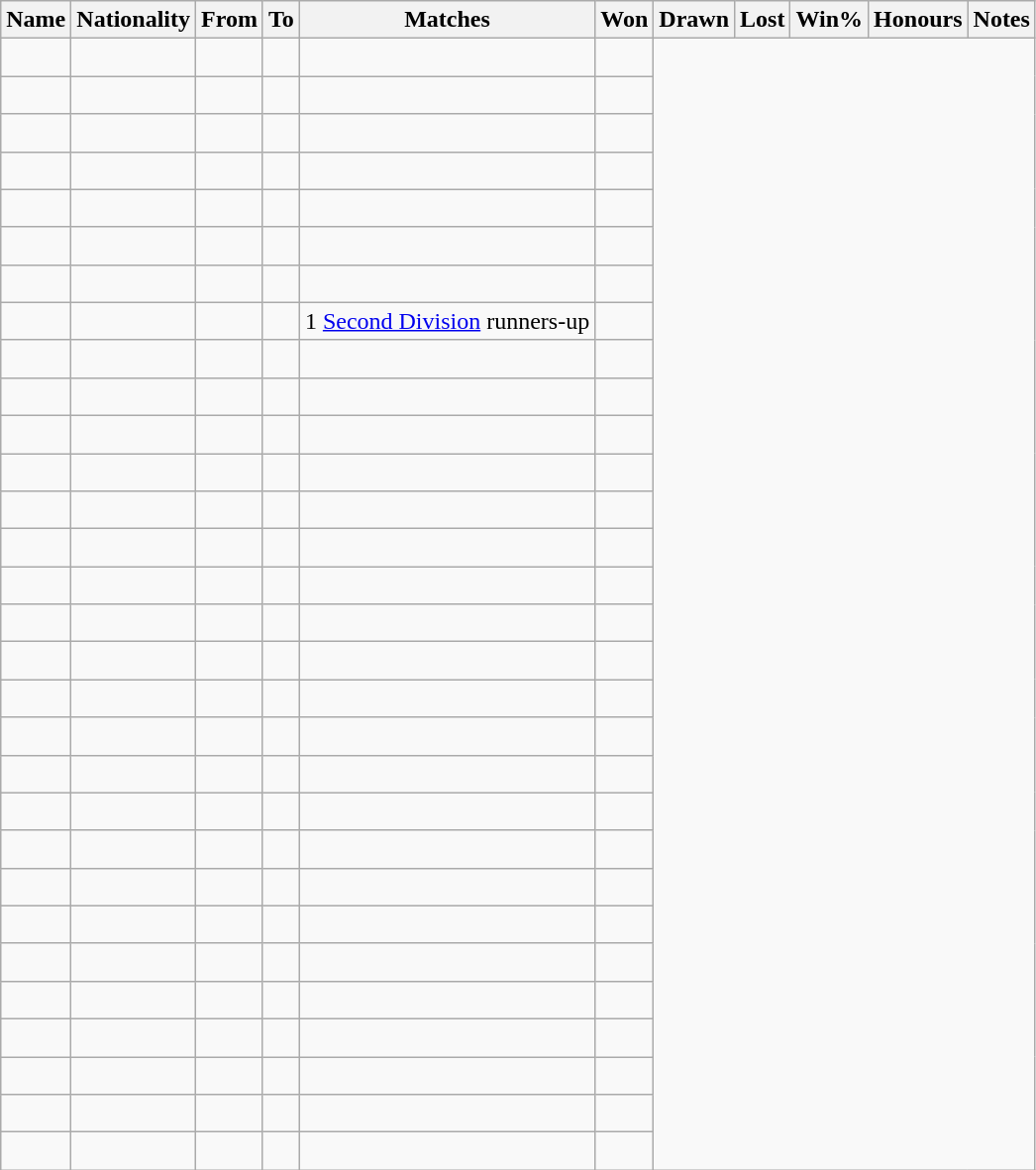<table class="wikitable sortable" style="text-align: left">
<tr>
<th>Name</th>
<th>Nationality</th>
<th>From</th>
<th class="unsortable">To</th>
<th>Matches</th>
<th>Won</th>
<th>Drawn</th>
<th>Lost</th>
<th>Win%</th>
<th class="unsortable">Honours</th>
<th class="unsortable">Notes</th>
</tr>
<tr>
<td align=left></td>
<td></td>
<td align=left></td>
<td align=left><br></td>
<td align=left></td>
<td></td>
</tr>
<tr>
<td align=left></td>
<td></td>
<td align=left></td>
<td align=left><br></td>
<td align=left></td>
<td></td>
</tr>
<tr>
<td align=left></td>
<td></td>
<td align=left></td>
<td align=left><br></td>
<td align=left></td>
<td></td>
</tr>
<tr>
<td align=left></td>
<td></td>
<td align=left></td>
<td align=left><br></td>
<td align=left></td>
<td></td>
</tr>
<tr>
<td align=left></td>
<td></td>
<td align=left></td>
<td align=left><br></td>
<td align=left></td>
<td></td>
</tr>
<tr>
<td align=left></td>
<td></td>
<td align=left></td>
<td align=left><br></td>
<td align=left></td>
<td></td>
</tr>
<tr>
<td align=left></td>
<td></td>
<td align=left></td>
<td align=left><br></td>
<td align=left></td>
<td></td>
</tr>
<tr>
<td align=left></td>
<td></td>
<td align=left></td>
<td align=left><br></td>
<td align=left>1 <a href='#'>Second Division</a> runners-up</td>
<td></td>
</tr>
<tr>
<td align=left></td>
<td></td>
<td align=left></td>
<td align=left><br></td>
<td align=left></td>
<td></td>
</tr>
<tr>
<td align=left></td>
<td></td>
<td align=left></td>
<td align=left><br></td>
<td align=left></td>
<td></td>
</tr>
<tr>
<td align=left></td>
<td></td>
<td align=left></td>
<td align=left><br></td>
<td align=left></td>
<td></td>
</tr>
<tr>
<td align=left></td>
<td></td>
<td align=left></td>
<td align=left><br></td>
<td align=left></td>
<td></td>
</tr>
<tr>
<td align=left></td>
<td></td>
<td align=left></td>
<td align=left><br></td>
<td align=left></td>
<td></td>
</tr>
<tr>
<td align=left></td>
<td></td>
<td align=left></td>
<td align=left><br></td>
<td align=left></td>
<td></td>
</tr>
<tr>
<td align=left></td>
<td></td>
<td align=left></td>
<td align=left><br></td>
<td align=left></td>
<td></td>
</tr>
<tr>
<td align=left></td>
<td></td>
<td align=left></td>
<td align=left><br></td>
<td align=left></td>
<td></td>
</tr>
<tr>
<td align=left></td>
<td></td>
<td align=left></td>
<td align=left><br></td>
<td align=left></td>
<td></td>
</tr>
<tr>
<td align=left></td>
<td></td>
<td align=left></td>
<td align=left><br></td>
<td align=left></td>
<td></td>
</tr>
<tr>
<td align=left></td>
<td></td>
<td align=left></td>
<td align=left><br></td>
<td align=left></td>
<td></td>
</tr>
<tr>
<td align=left></td>
<td></td>
<td align=left></td>
<td align=left><br></td>
<td align=left></td>
<td></td>
</tr>
<tr>
<td align=left></td>
<td></td>
<td align=left></td>
<td align=left><br></td>
<td align=left></td>
<td></td>
</tr>
<tr>
<td align=left></td>
<td></td>
<td align=left></td>
<td align=left><br></td>
<td align=left></td>
<td></td>
</tr>
<tr>
<td align=left></td>
<td></td>
<td align=left></td>
<td align=left><br></td>
<td align=left></td>
<td></td>
</tr>
<tr>
<td align=left></td>
<td></td>
<td align=left></td>
<td align=left><br></td>
<td align=left></td>
<td></td>
</tr>
<tr>
<td align=left></td>
<td></td>
<td align=left></td>
<td align=left><br></td>
<td align=left></td>
<td></td>
</tr>
<tr>
<td align=left></td>
<td></td>
<td align=left></td>
<td align=left><br></td>
<td align=left></td>
<td></td>
</tr>
<tr>
<td align=left></td>
<td></td>
<td align=left></td>
<td align=left><br></td>
<td align=left></td>
<td></td>
</tr>
<tr>
<td align=left></td>
<td></td>
<td align=left></td>
<td align=left><br></td>
<td align=left></td>
<td></td>
</tr>
<tr>
<td align=left></td>
<td></td>
<td align=left></td>
<td align=left><br></td>
<td align=left></td>
<td></td>
</tr>
<tr>
<td align=left></td>
<td></td>
<td align=left></td>
<td align=left><br></td>
<td align=left></td>
<td></td>
</tr>
</table>
